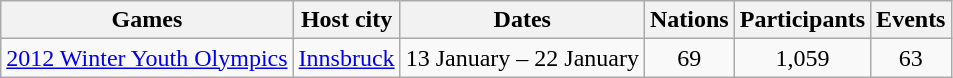<table class="wikitable">
<tr>
<th>Games</th>
<th>Host city</th>
<th>Dates</th>
<th>Nations</th>
<th>Participants</th>
<th>Events</th>
</tr>
<tr>
<td><a href='#'>2012 Winter Youth Olympics</a></td>
<td><a href='#'>Innsbruck</a></td>
<td>13 January – 22 January</td>
<td style="text-align:center;">69</td>
<td style="text-align:center;">1,059</td>
<td style="text-align:center;">63</td>
</tr>
</table>
